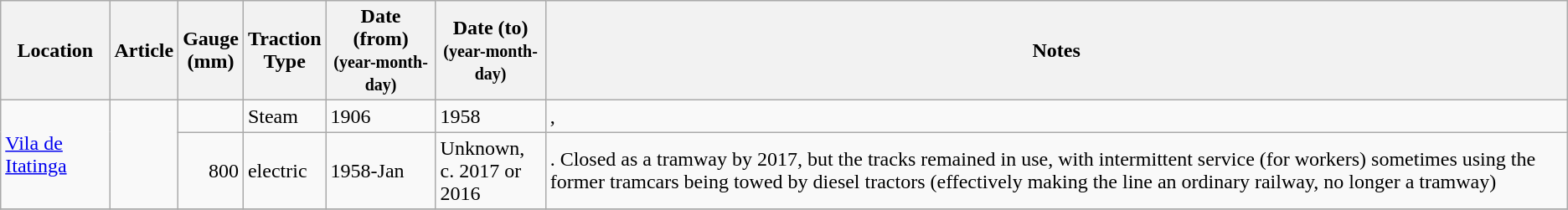<table class="wikitable sortable">
<tr>
<th>Location</th>
<th>Article</th>
<th>Gauge<br> (mm)</th>
<th>Traction<br>Type</th>
<th width=80px>Date (from)<br><small>(year-month-day)</small></th>
<th width=80px>Date (to)<br><small>(year-month-day)</small></th>
<th>Notes</th>
</tr>
<tr>
<td rowspan=2><a href='#'>Vila de Itatinga</a></td>
<td rowspan=2> </td>
<td align=right></td>
<td>Steam</td>
<td>1906</td>
<td>1958</td>
<td>, </td>
</tr>
<tr>
<td align=right>800</td>
<td>electric</td>
<td>1958-Jan</td>
<td>Unknown, c. 2017 or 2016</td>
<td>. Closed as a tramway by 2017, but the tracks remained in use, with intermittent service (for workers) sometimes using the former tramcars being towed by diesel tractors (effectively making the line an ordinary railway, no longer a tramway)</td>
</tr>
<tr>
</tr>
</table>
